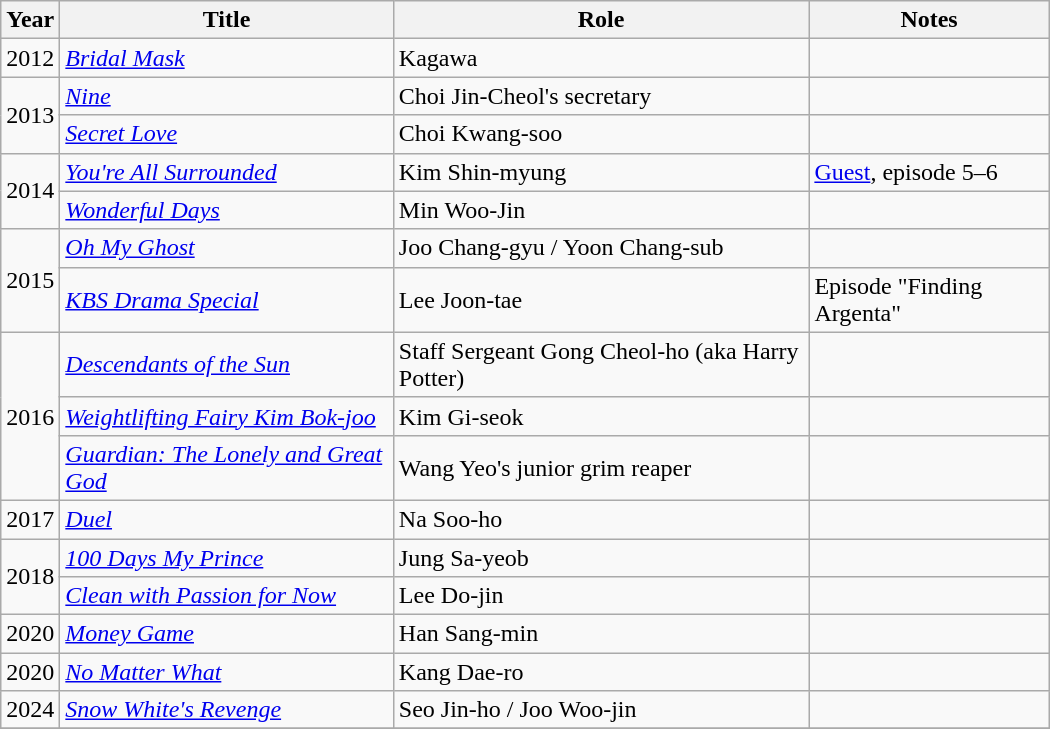<table class="wikitable" style="width:700px">
<tr>
<th width=10>Year</th>
<th>Title</th>
<th>Role</th>
<th>Notes</th>
</tr>
<tr>
<td>2012</td>
<td><em><a href='#'>Bridal Mask</a></em></td>
<td>Kagawa</td>
<td></td>
</tr>
<tr>
<td rowspan="2">2013</td>
<td><em><a href='#'>Nine</a></em></td>
<td>Choi Jin-Cheol's secretary</td>
<td></td>
</tr>
<tr>
<td><em><a href='#'>Secret Love</a></em></td>
<td>Choi Kwang-soo</td>
<td></td>
</tr>
<tr>
<td rowspan="2">2014</td>
<td><em><a href='#'>You're All Surrounded</a></em></td>
<td>Kim Shin-myung</td>
<td><a href='#'>Guest</a>, episode 5–6</td>
</tr>
<tr>
<td><em><a href='#'>Wonderful Days</a></em></td>
<td>Min Woo-Jin</td>
<td></td>
</tr>
<tr>
<td rowspan="2">2015</td>
<td><em><a href='#'>Oh My Ghost</a></em></td>
<td>Joo Chang-gyu / Yoon Chang-sub</td>
<td></td>
</tr>
<tr>
<td><em><a href='#'>KBS Drama Special</a></em></td>
<td>Lee Joon-tae</td>
<td>Episode "Finding Argenta"</td>
</tr>
<tr>
<td rowspan="3">2016</td>
<td><em><a href='#'>Descendants of the Sun</a></em></td>
<td>Staff Sergeant Gong Cheol-ho (aka Harry Potter)</td>
<td></td>
</tr>
<tr>
<td><em><a href='#'>Weightlifting Fairy Kim Bok-joo</a></em></td>
<td>Kim Gi-seok</td>
<td></td>
</tr>
<tr>
<td><em><a href='#'>Guardian: The Lonely and Great God</a></em></td>
<td>Wang Yeo's junior grim reaper</td>
<td></td>
</tr>
<tr>
<td>2017</td>
<td><em><a href='#'>Duel</a></em></td>
<td>Na Soo-ho</td>
<td></td>
</tr>
<tr>
<td rowspan=2>2018</td>
<td><em><a href='#'>100 Days My Prince</a></em></td>
<td>Jung Sa-yeob</td>
<td></td>
</tr>
<tr>
<td><em><a href='#'>Clean with Passion for Now</a></em></td>
<td>Lee Do-jin</td>
<td></td>
</tr>
<tr>
<td>2020</td>
<td><em><a href='#'>Money Game</a></em></td>
<td>Han Sang-min</td>
<td></td>
</tr>
<tr>
<td>2020</td>
<td><em><a href='#'>No Matter What</a></em></td>
<td>Kang Dae-ro</td>
<td></td>
</tr>
<tr>
<td>2024</td>
<td><em><a href='#'>Snow White's Revenge</a></em></td>
<td>Seo Jin-ho / Joo Woo-jin</td>
<td></td>
</tr>
<tr>
</tr>
</table>
